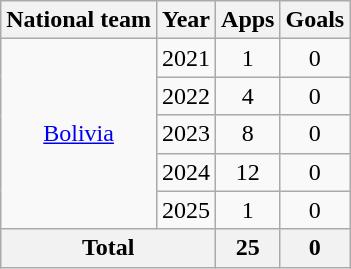<table class=wikitable style=text-align:center>
<tr>
<th>National team</th>
<th>Year</th>
<th>Apps</th>
<th>Goals</th>
</tr>
<tr>
<td rowspan="5"><a href='#'>Bolivia</a></td>
<td>2021</td>
<td>1</td>
<td>0</td>
</tr>
<tr>
<td>2022</td>
<td>4</td>
<td>0</td>
</tr>
<tr>
<td>2023</td>
<td>8</td>
<td>0</td>
</tr>
<tr>
<td>2024</td>
<td>12</td>
<td>0</td>
</tr>
<tr>
<td>2025</td>
<td>1</td>
<td>0</td>
</tr>
<tr>
<th colspan="2">Total</th>
<th>25</th>
<th>0</th>
</tr>
</table>
